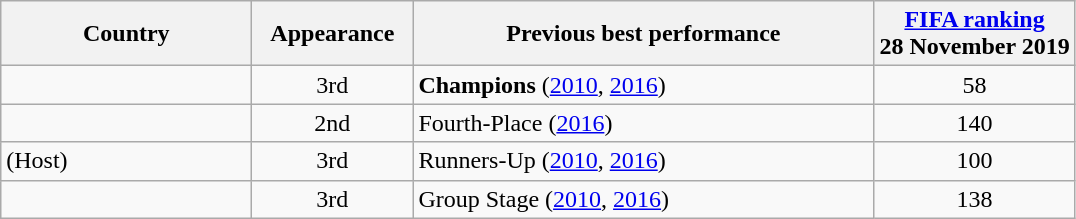<table class="wikitable sortable" style="text-align:left;">
<tr>
<th style="width:160px;">Country</th>
<th style="width:100px;">Appearance</th>
<th style="width:300px;">Previous best performance</th>
<th><a href='#'>FIFA ranking</a><br> 28 November 2019</th>
</tr>
<tr>
<td></td>
<td align=center>3rd</td>
<td><strong>Champions</strong> (<a href='#'>2010</a>, <a href='#'>2016</a>)</td>
<td align=center>58</td>
</tr>
<tr>
<td></td>
<td align=center>2nd</td>
<td>Fourth-Place (<a href='#'>2016</a>)</td>
<td align=center>140</td>
</tr>
<tr>
<td> (Host)</td>
<td align=center>3rd</td>
<td>Runners-Up (<a href='#'>2010</a>, <a href='#'>2016</a>)</td>
<td align=center>100</td>
</tr>
<tr>
<td></td>
<td align=center>3rd</td>
<td>Group Stage (<a href='#'>2010</a>, <a href='#'>2016</a>)</td>
<td align=center>138</td>
</tr>
</table>
